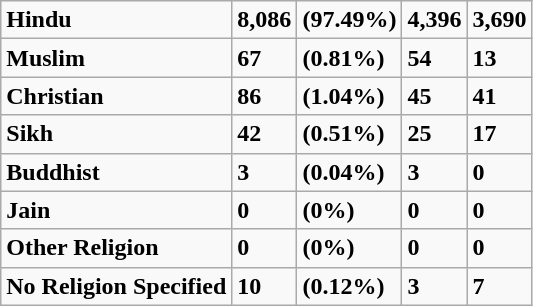<table class="wikitable">
<tr>
<td><strong>Hindu</strong></td>
<td><strong>8,086</strong></td>
<td><strong>(97.49%)</strong></td>
<td><strong>4,396</strong></td>
<td><strong>3,690</strong></td>
</tr>
<tr>
<td><strong>Muslim</strong></td>
<td><strong>67</strong></td>
<td><strong>(0.81%)</strong></td>
<td><strong>54</strong></td>
<td><strong>13</strong></td>
</tr>
<tr>
<td><strong>Christian</strong></td>
<td><strong>86</strong></td>
<td><strong>(1.04%)</strong></td>
<td><strong>45</strong></td>
<td><strong>41</strong></td>
</tr>
<tr>
<td><strong>Sikh</strong></td>
<td><strong>42</strong></td>
<td><strong>(0.51%)</strong></td>
<td><strong>25</strong></td>
<td><strong>17</strong></td>
</tr>
<tr>
<td><strong>Buddhist</strong></td>
<td><strong>3</strong></td>
<td><strong>(0.04%)</strong></td>
<td><strong>3</strong></td>
<td><strong>0</strong></td>
</tr>
<tr>
<td><strong>Jain</strong></td>
<td><strong>0</strong></td>
<td><strong>(0%)</strong></td>
<td><strong>0</strong></td>
<td><strong>0</strong></td>
</tr>
<tr>
<td><strong>Other Religion</strong></td>
<td><strong>0</strong></td>
<td><strong>(0%)</strong></td>
<td><strong>0</strong></td>
<td><strong>0</strong></td>
</tr>
<tr>
<td><strong>No Religion Specified</strong></td>
<td><strong>10</strong></td>
<td><strong>(0.12%)</strong></td>
<td><strong>3</strong></td>
<td><strong>7</strong></td>
</tr>
</table>
